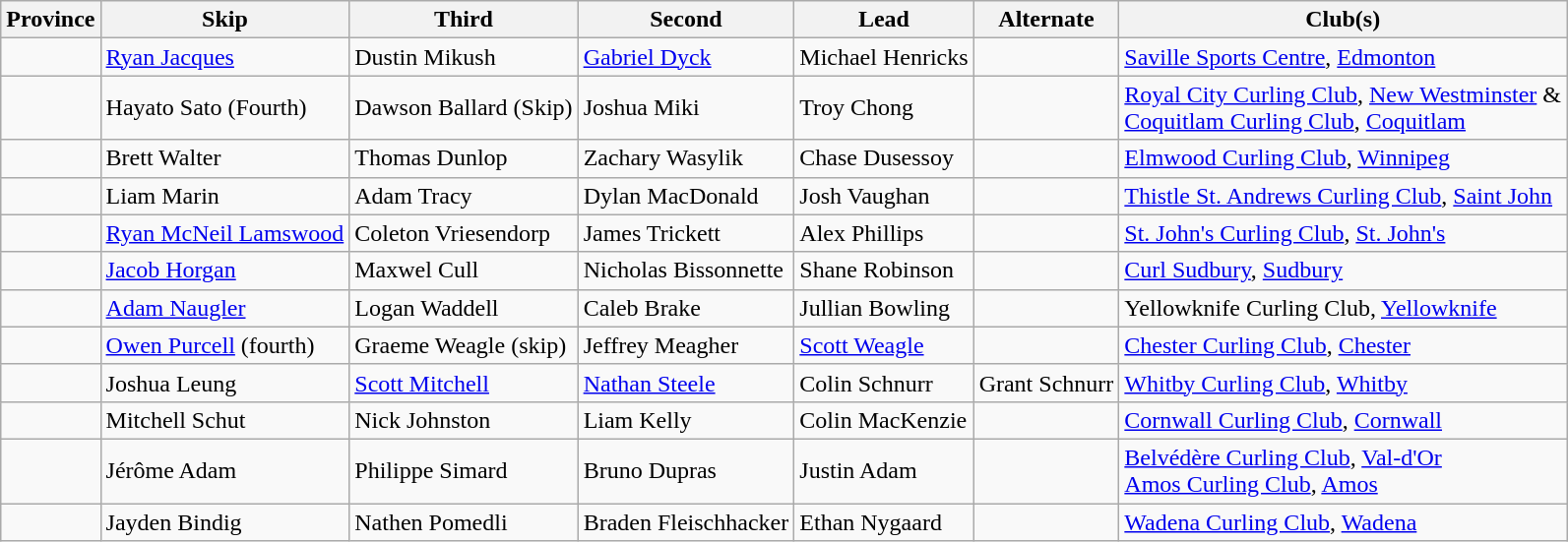<table class="wikitable">
<tr>
<th>Province</th>
<th>Skip</th>
<th>Third</th>
<th>Second</th>
<th>Lead</th>
<th>Alternate</th>
<th>Club(s)</th>
</tr>
<tr>
<td></td>
<td><a href='#'>Ryan Jacques</a></td>
<td>Dustin Mikush</td>
<td><a href='#'>Gabriel Dyck</a></td>
<td>Michael Henricks</td>
<td></td>
<td><a href='#'>Saville Sports Centre</a>, <a href='#'>Edmonton</a></td>
</tr>
<tr>
<td></td>
<td>Hayato Sato (Fourth)</td>
<td>Dawson Ballard (Skip)</td>
<td>Joshua Miki</td>
<td>Troy Chong</td>
<td></td>
<td><a href='#'>Royal City Curling Club</a>, <a href='#'>New Westminster</a> & <br><a href='#'>Coquitlam Curling Club</a>, <a href='#'>Coquitlam</a></td>
</tr>
<tr>
<td></td>
<td>Brett Walter</td>
<td>Thomas Dunlop</td>
<td>Zachary Wasylik</td>
<td>Chase Dusessoy</td>
<td></td>
<td><a href='#'>Elmwood Curling Club</a>, <a href='#'>Winnipeg</a></td>
</tr>
<tr>
<td></td>
<td>Liam Marin</td>
<td>Adam Tracy</td>
<td>Dylan MacDonald</td>
<td>Josh Vaughan</td>
<td></td>
<td><a href='#'>Thistle St. Andrews Curling Club</a>, <a href='#'>Saint John</a></td>
</tr>
<tr>
<td></td>
<td><a href='#'>Ryan McNeil Lamswood</a></td>
<td>Coleton Vriesendorp</td>
<td>James Trickett</td>
<td>Alex Phillips</td>
<td></td>
<td><a href='#'>St. John's Curling Club</a>, <a href='#'>St. John's</a></td>
</tr>
<tr>
<td></td>
<td><a href='#'>Jacob Horgan</a></td>
<td>Maxwel Cull</td>
<td>Nicholas Bissonnette</td>
<td>Shane Robinson</td>
<td></td>
<td><a href='#'>Curl Sudbury</a>, <a href='#'>Sudbury</a></td>
</tr>
<tr>
<td></td>
<td><a href='#'>Adam Naugler</a></td>
<td>Logan Waddell</td>
<td>Caleb Brake</td>
<td>Jullian Bowling</td>
<td></td>
<td>Yellowknife Curling Club, <a href='#'>Yellowknife</a></td>
</tr>
<tr>
<td></td>
<td><a href='#'>Owen Purcell</a> (fourth)</td>
<td>Graeme Weagle (skip)</td>
<td>Jeffrey Meagher</td>
<td><a href='#'>Scott Weagle</a></td>
<td></td>
<td><a href='#'>Chester Curling Club</a>, <a href='#'>Chester</a></td>
</tr>
<tr>
<td></td>
<td>Joshua Leung</td>
<td><a href='#'>Scott Mitchell</a></td>
<td><a href='#'>Nathan Steele</a></td>
<td>Colin Schnurr</td>
<td>Grant Schnurr</td>
<td><a href='#'>Whitby Curling Club</a>, <a href='#'>Whitby</a></td>
</tr>
<tr>
<td></td>
<td>Mitchell Schut</td>
<td>Nick Johnston</td>
<td>Liam Kelly</td>
<td>Colin MacKenzie</td>
<td></td>
<td><a href='#'>Cornwall Curling Club</a>, <a href='#'>Cornwall</a></td>
</tr>
<tr>
<td></td>
<td>Jérôme Adam</td>
<td>Philippe Simard</td>
<td>Bruno Dupras</td>
<td>Justin Adam</td>
<td></td>
<td><a href='#'>Belvédère Curling Club</a>, <a href='#'>Val-d'Or</a><br><a href='#'>Amos Curling Club</a>, <a href='#'>Amos</a></td>
</tr>
<tr>
<td></td>
<td>Jayden Bindig</td>
<td>Nathen Pomedli</td>
<td>Braden Fleischhacker</td>
<td>Ethan Nygaard</td>
<td></td>
<td><a href='#'>Wadena Curling Club</a>, <a href='#'>Wadena</a></td>
</tr>
</table>
